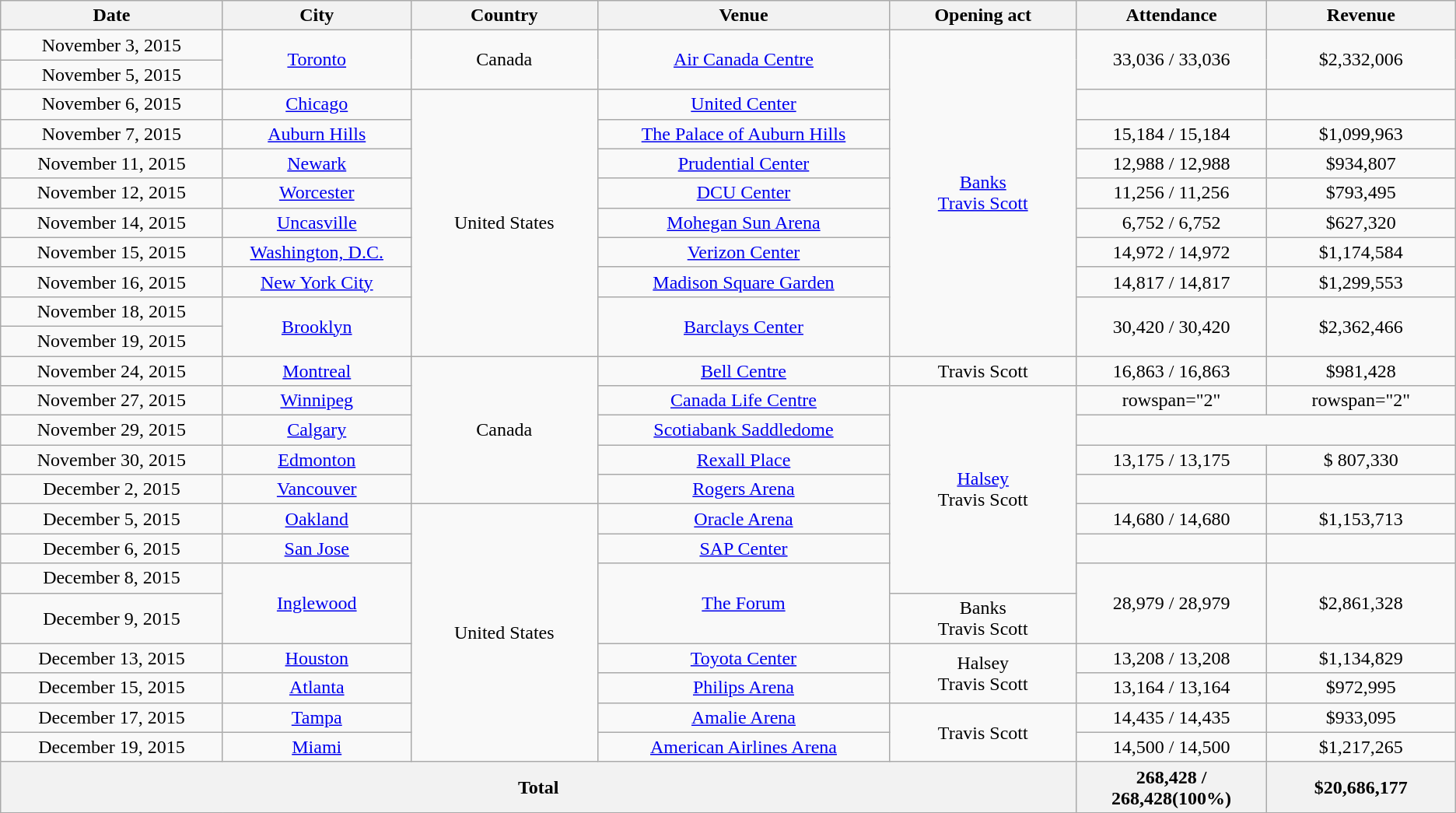<table class="wikitable plainrowheaders" style="text-align:center;">
<tr>
<th scope="col" style="width:12em;">Date</th>
<th scope="col" style="width:10em;">City</th>
<th scope="col" style="width:10em;">Country</th>
<th scope="col" style="width:16em;">Venue</th>
<th scope="col" style="width:10em;">Opening act</th>
<th scope="col" style="width:10em;">Attendance</th>
<th scope="col" style="width:10em;">Revenue</th>
</tr>
<tr>
<td>November 3, 2015</td>
<td rowspan="2"><a href='#'>Toronto</a></td>
<td rowspan="2">Canada</td>
<td rowspan="2"><a href='#'>Air Canada Centre</a></td>
<td rowspan="11"><a href='#'>Banks</a><br><a href='#'>Travis Scott</a></td>
<td rowspan="2">33,036 / 33,036</td>
<td rowspan="2">$2,332,006</td>
</tr>
<tr>
<td>November 5, 2015</td>
</tr>
<tr>
<td>November 6, 2015</td>
<td><a href='#'>Chicago</a></td>
<td rowspan="9">United States</td>
<td><a href='#'>United Center</a></td>
<td></td>
<td></td>
</tr>
<tr>
<td>November 7, 2015</td>
<td><a href='#'>Auburn Hills</a></td>
<td><a href='#'>The Palace of Auburn Hills</a></td>
<td>15,184 / 15,184</td>
<td>$1,099,963</td>
</tr>
<tr>
<td>November 11, 2015</td>
<td><a href='#'>Newark</a></td>
<td><a href='#'>Prudential Center</a></td>
<td>12,988 / 12,988</td>
<td>$934,807</td>
</tr>
<tr>
<td>November 12, 2015</td>
<td><a href='#'>Worcester</a></td>
<td><a href='#'>DCU Center</a></td>
<td>11,256 / 11,256</td>
<td>$793,495</td>
</tr>
<tr>
<td>November 14, 2015</td>
<td><a href='#'>Uncasville</a></td>
<td><a href='#'>Mohegan Sun Arena</a></td>
<td>6,752 / 6,752</td>
<td>$627,320</td>
</tr>
<tr>
<td>November 15, 2015</td>
<td><a href='#'>Washington, D.C.</a></td>
<td><a href='#'>Verizon Center</a></td>
<td>14,972 / 14,972</td>
<td>$1,174,584</td>
</tr>
<tr>
<td>November 16, 2015</td>
<td><a href='#'>New York City</a></td>
<td><a href='#'>Madison Square Garden</a></td>
<td>14,817 / 14,817</td>
<td>$1,299,553</td>
</tr>
<tr>
<td>November 18, 2015</td>
<td rowspan="2"><a href='#'>Brooklyn</a></td>
<td rowspan="2"><a href='#'>Barclays Center</a></td>
<td rowspan="2">30,420 / 30,420</td>
<td rowspan="2">$2,362,466</td>
</tr>
<tr>
<td>November 19, 2015</td>
</tr>
<tr>
<td>November 24, 2015</td>
<td><a href='#'>Montreal</a></td>
<td rowspan="5">Canada</td>
<td><a href='#'>Bell Centre</a></td>
<td>Travis Scott</td>
<td>16,863 / 16,863</td>
<td>$981,428</td>
</tr>
<tr>
<td>November 27, 2015</td>
<td><a href='#'>Winnipeg</a></td>
<td><a href='#'>Canada Life Centre</a></td>
<td rowspan="7"><a href='#'>Halsey</a><br>Travis Scott</td>
<td>rowspan="2" </td>
<td>rowspan="2" </td>
</tr>
<tr>
<td>November 29, 2015</td>
<td><a href='#'>Calgary</a></td>
<td><a href='#'>Scotiabank Saddledome</a></td>
</tr>
<tr>
<td>November 30, 2015</td>
<td><a href='#'>Edmonton</a></td>
<td><a href='#'>Rexall Place</a></td>
<td>13,175 / 13,175</td>
<td>$ 807,330</td>
</tr>
<tr>
<td>December 2, 2015</td>
<td><a href='#'>Vancouver</a></td>
<td><a href='#'>Rogers Arena</a></td>
<td></td>
<td></td>
</tr>
<tr>
<td>December 5, 2015</td>
<td><a href='#'>Oakland</a></td>
<td rowspan="8">United States</td>
<td><a href='#'>Oracle Arena</a></td>
<td>14,680 / 14,680</td>
<td>$1,153,713</td>
</tr>
<tr>
<td>December 6, 2015</td>
<td><a href='#'>San Jose</a></td>
<td><a href='#'>SAP Center</a></td>
<td></td>
<td></td>
</tr>
<tr>
<td>December 8, 2015</td>
<td rowspan="2"><a href='#'>Inglewood</a></td>
<td rowspan="2"><a href='#'>The Forum</a></td>
<td rowspan="2">28,979 / 28,979</td>
<td rowspan="2">$2,861,328</td>
</tr>
<tr>
<td>December 9, 2015</td>
<td>Banks<br>Travis Scott</td>
</tr>
<tr>
<td>December 13, 2015</td>
<td><a href='#'>Houston</a></td>
<td><a href='#'>Toyota Center</a></td>
<td rowspan="2">Halsey<br>Travis Scott</td>
<td>13,208 / 13,208</td>
<td>$1,134,829</td>
</tr>
<tr>
<td>December 15, 2015</td>
<td><a href='#'>Atlanta</a></td>
<td><a href='#'>Philips Arena</a></td>
<td>13,164 / 13,164</td>
<td>$972,995</td>
</tr>
<tr>
<td>December 17, 2015</td>
<td><a href='#'>Tampa</a></td>
<td><a href='#'>Amalie Arena</a></td>
<td rowspan="2">Travis Scott</td>
<td>14,435 / 14,435</td>
<td>$933,095</td>
</tr>
<tr>
<td>December 19, 2015</td>
<td><a href='#'>Miami</a></td>
<td><a href='#'>American Airlines Arena</a></td>
<td>14,500 / 14,500</td>
<td>$1,217,265</td>
</tr>
<tr>
<th colspan="5">Total</th>
<th>268,428 / 268,428(100%)</th>
<th>$20,686,177</th>
</tr>
<tr>
</tr>
</table>
